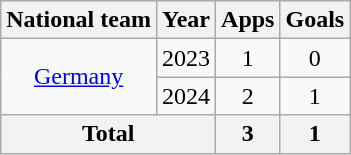<table class=wikitable style=text-align:center>
<tr>
<th>National team</th>
<th>Year</th>
<th>Apps</th>
<th>Goals</th>
</tr>
<tr>
<td rowspan=2><a href='#'>Germany</a></td>
<td>2023</td>
<td>1</td>
<td>0</td>
</tr>
<tr>
<td>2024</td>
<td>2</td>
<td>1</td>
</tr>
<tr>
<th colspan="2">Total</th>
<th>3</th>
<th>1</th>
</tr>
</table>
